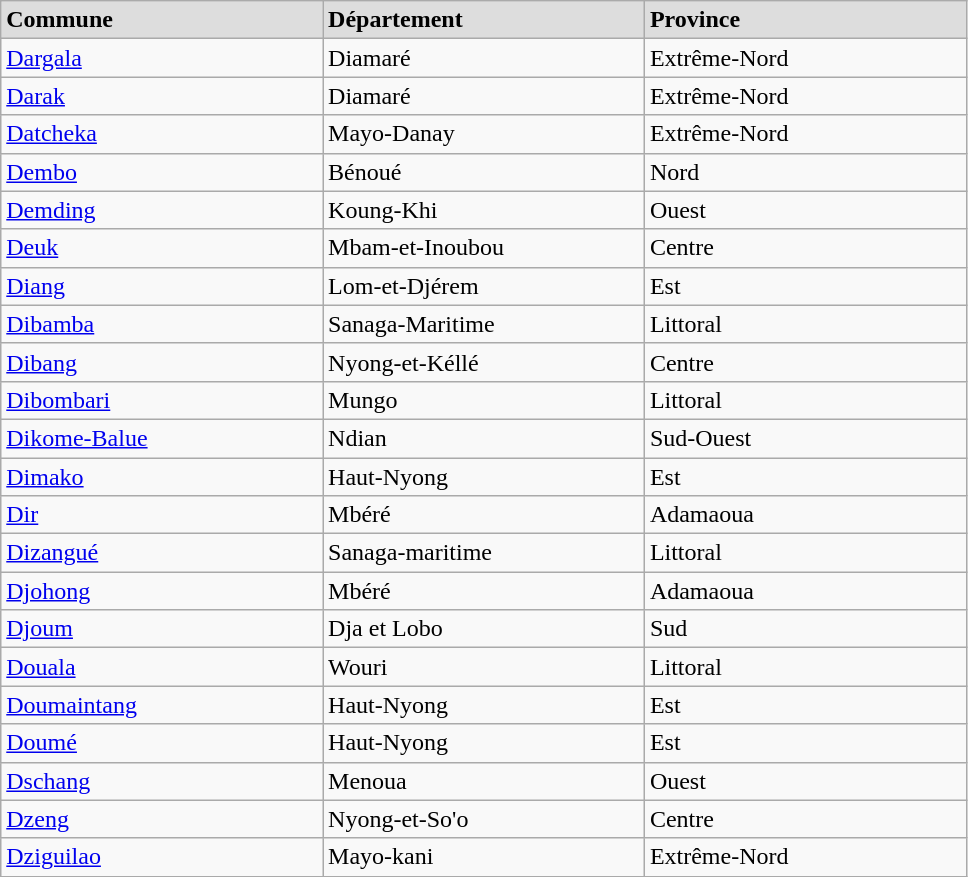<table class="wikitable" width=51%>
<tr bgcolor= "#DDDDDD">
<td width=17%><strong>Commune</strong></td>
<td width=17%><strong>Département</strong></td>
<td width=17%><strong>Province</strong></td>
</tr>
<tr>
<td><a href='#'>Dargala</a></td>
<td>Diamaré</td>
<td>Extrême-Nord</td>
</tr>
<tr>
<td><a href='#'>Darak</a></td>
<td>Diamaré</td>
<td>Extrême-Nord</td>
</tr>
<tr>
<td><a href='#'>Datcheka</a></td>
<td>Mayo-Danay</td>
<td>Extrême-Nord</td>
</tr>
<tr>
<td><a href='#'>Dembo</a></td>
<td>Bénoué</td>
<td>Nord</td>
</tr>
<tr>
<td><a href='#'>Demding</a></td>
<td>Koung-Khi</td>
<td>Ouest</td>
</tr>
<tr>
<td><a href='#'>Deuk</a></td>
<td>Mbam-et-Inoubou</td>
<td>Centre</td>
</tr>
<tr>
<td><a href='#'>Diang</a></td>
<td>Lom-et-Djérem</td>
<td>Est</td>
</tr>
<tr>
<td><a href='#'>Dibamba</a></td>
<td>Sanaga-Maritime</td>
<td>Littoral</td>
</tr>
<tr>
<td><a href='#'>Dibang</a></td>
<td>Nyong-et-Kéllé</td>
<td>Centre</td>
</tr>
<tr>
<td><a href='#'>Dibombari</a></td>
<td>Mungo</td>
<td>Littoral</td>
</tr>
<tr>
<td><a href='#'>Dikome-Balue</a></td>
<td>Ndian</td>
<td>Sud-Ouest</td>
</tr>
<tr>
<td><a href='#'>Dimako</a></td>
<td>Haut-Nyong</td>
<td>Est</td>
</tr>
<tr>
<td><a href='#'>Dir</a></td>
<td>Mbéré</td>
<td>Adamaoua</td>
</tr>
<tr>
<td><a href='#'>Dizangué</a></td>
<td>Sanaga-maritime</td>
<td>Littoral</td>
</tr>
<tr>
<td><a href='#'>Djohong</a></td>
<td>Mbéré</td>
<td>Adamaoua</td>
</tr>
<tr>
<td><a href='#'>Djoum</a></td>
<td>Dja et Lobo</td>
<td>Sud</td>
</tr>
<tr>
<td><a href='#'>Douala</a></td>
<td>Wouri</td>
<td>Littoral</td>
</tr>
<tr>
<td><a href='#'>Doumaintang</a></td>
<td>Haut-Nyong</td>
<td>Est</td>
</tr>
<tr>
<td><a href='#'>Doumé</a></td>
<td>Haut-Nyong</td>
<td>Est</td>
</tr>
<tr>
<td><a href='#'>Dschang</a></td>
<td>Menoua</td>
<td>Ouest</td>
</tr>
<tr>
<td><a href='#'>Dzeng</a></td>
<td>Nyong-et-So'o</td>
<td>Centre</td>
</tr>
<tr>
<td><a href='#'>Dziguilao</a></td>
<td>Mayo-kani</td>
<td>Extrême-Nord</td>
</tr>
</table>
